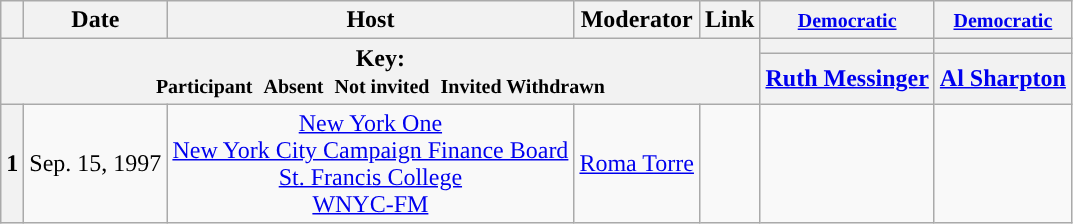<table class="wikitable" style="text-align:center;">
<tr>
<th scope="col"></th>
<th scope="col">Date</th>
<th scope="col">Host</th>
<th scope="col">Moderator</th>
<th scope="col">Link</th>
<th scope="col"><small><a href='#'>Democratic</a></small></th>
<th scope="col"><small><a href='#'>Democratic</a></small></th>
</tr>
<tr>
<th colspan="5" rowspan="2">Key:<br> <small>Participant </small>  <small>Absent </small>  <small>Not invited </small>  <small>Invited  Withdrawn</small></th>
<th scope="col" style="background:"></th>
<th scope="col" style="background:"></th>
</tr>
<tr>
<th scope="col"><a href='#'>Ruth Messinger</a></th>
<th scope="col"><a href='#'>Al Sharpton</a></th>
</tr>
<tr>
<th>1</th>
<td style="white-space:nowrap;">Sep. 15, 1997</td>
<td style="white-space:nowrap;"><a href='#'>New York One</a><br><a href='#'>New York City Campaign Finance Board</a><br><a href='#'>St. Francis College</a><br><a href='#'>WNYC-FM</a></td>
<td style="white-space:nowrap;"><a href='#'>Roma Torre</a></td>
<td style="white-space:nowrap;"></td>
<td></td>
<td></td>
</tr>
</table>
